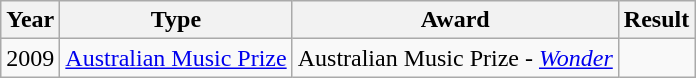<table class="wikitable">
<tr>
<th>Year</th>
<th>Type</th>
<th>Award</th>
<th>Result</th>
</tr>
<tr>
<td rowspan="3">2009</td>
<td rowspan="3"><a href='#'>Australian Music Prize</a></td>
<td>Australian Music Prize - <em><a href='#'>Wonder</a></em></td>
<td></td>
</tr>
</table>
